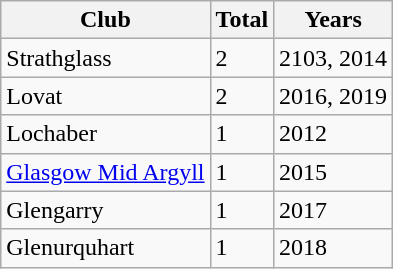<table class="wikitable sortable">
<tr>
<th>Club</th>
<th>Total</th>
<th>Years</th>
</tr>
<tr>
<td>Strathglass</td>
<td>2</td>
<td>2103, 2014</td>
</tr>
<tr>
<td>Lovat</td>
<td>2</td>
<td>2016, 2019</td>
</tr>
<tr>
<td>Lochaber</td>
<td>1</td>
<td>2012</td>
</tr>
<tr>
<td><a href='#'>Glasgow Mid Argyll</a></td>
<td>1</td>
<td>2015</td>
</tr>
<tr>
<td>Glengarry</td>
<td>1</td>
<td>2017</td>
</tr>
<tr>
<td>Glenurquhart</td>
<td>1</td>
<td>2018</td>
</tr>
</table>
